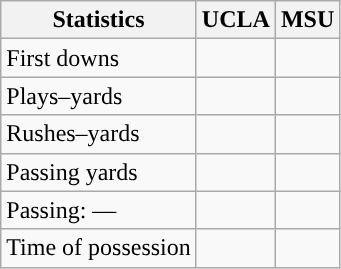<table class="wikitable" style="float:left">
<tr>
<th>Statistics</th>
<th>UCLA</th>
<th>MSU</th>
</tr>
<tr>
<td>First downs</td>
<td></td>
<td></td>
</tr>
<tr>
<td>Plays–yards</td>
<td></td>
<td></td>
</tr>
<tr>
<td>Rushes–yards</td>
<td></td>
<td></td>
</tr>
<tr>
<td>Passing yards</td>
<td></td>
<td></td>
</tr>
<tr>
<td>Passing: ––</td>
<td></td>
<td></td>
</tr>
<tr>
<td>Time of possession</td>
<td></td>
<td></td>
</tr>
</table>
